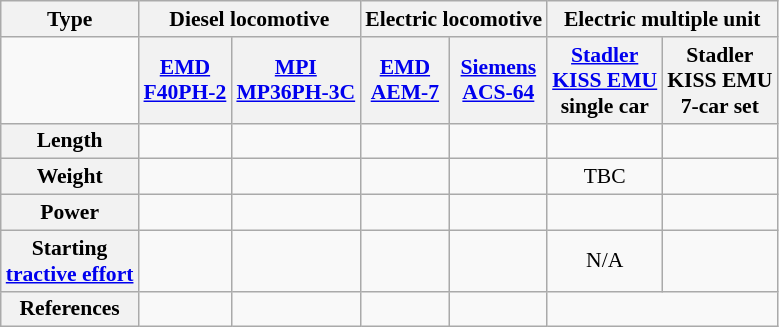<table class="wikitable collapsable" style="text-align:center;font-size:90%;">
<tr>
<th>Type</th>
<th colspan=2>Diesel locomotive</th>
<th colspan=2>Electric locomotive</th>
<th colspan=2>Electric multiple unit</th>
</tr>
<tr>
<td> </td>
<th><a href='#'>EMD</a><br><a href='#'>F40PH-2</a></th>
<th><a href='#'>MPI</a><br><a href='#'>MP36PH-3C</a></th>
<th><a href='#'>EMD</a><br><a href='#'>AEM-7</a></th>
<th><a href='#'>Siemens</a><br><a href='#'>ACS-64</a></th>
<th><a href='#'>Stadler</a><br><a href='#'>KISS EMU</a><br>single car</th>
<th>Stadler<br>KISS EMU<br>7-car set</th>
</tr>
<tr>
<th>Length</th>
<td></td>
<td></td>
<td></td>
<td></td>
<td></td>
<td></td>
</tr>
<tr>
<th>Weight</th>
<td></td>
<td></td>
<td></td>
<td></td>
<td>TBC</td>
<td></td>
</tr>
<tr>
<th>Power</th>
<td></td>
<td></td>
<td></td>
<td></td>
<td></td>
<td></td>
</tr>
<tr>
<th>Starting<br><a href='#'>tractive effort</a></th>
<td></td>
<td></td>
<td></td>
<td></td>
<td>N/A</td>
<td></td>
</tr>
<tr>
<th>References</th>
<td></td>
<td></td>
<td></td>
<td></td>
<td colspan=2></td>
</tr>
</table>
